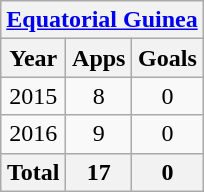<table class="wikitable" style="text-align:center">
<tr>
<th colspan=3><a href='#'>Equatorial Guinea</a></th>
</tr>
<tr>
<th>Year</th>
<th>Apps</th>
<th>Goals</th>
</tr>
<tr>
<td>2015</td>
<td>8</td>
<td>0</td>
</tr>
<tr>
<td>2016</td>
<td>9</td>
<td>0</td>
</tr>
<tr>
<th>Total</th>
<th>17</th>
<th>0</th>
</tr>
</table>
